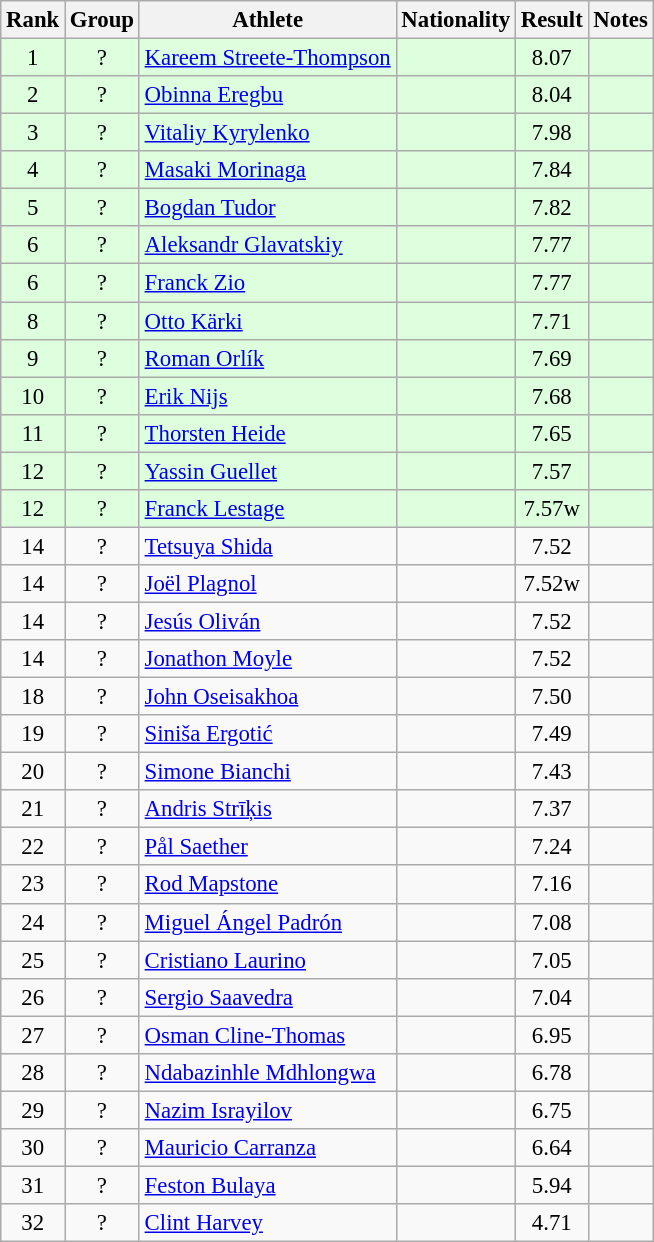<table class="wikitable sortable" style="text-align:center;font-size:95%">
<tr>
<th>Rank</th>
<th>Group</th>
<th>Athlete</th>
<th>Nationality</th>
<th>Result</th>
<th>Notes</th>
</tr>
<tr bgcolor=ddffdd>
<td>1</td>
<td>?</td>
<td align=left><a href='#'>Kareem Streete-Thompson</a></td>
<td align=left></td>
<td>8.07</td>
<td></td>
</tr>
<tr bgcolor=ddffdd>
<td>2</td>
<td>?</td>
<td align=left><a href='#'>Obinna Eregbu</a></td>
<td align=left></td>
<td>8.04</td>
<td></td>
</tr>
<tr bgcolor=ddffdd>
<td>3</td>
<td>?</td>
<td align=left><a href='#'>Vitaliy Kyrylenko</a></td>
<td align=left></td>
<td>7.98</td>
<td></td>
</tr>
<tr bgcolor=ddffdd>
<td>4</td>
<td>?</td>
<td align=left><a href='#'>Masaki Morinaga</a></td>
<td align=left></td>
<td>7.84</td>
<td></td>
</tr>
<tr bgcolor=ddffdd>
<td>5</td>
<td>?</td>
<td align=left><a href='#'>Bogdan Tudor</a></td>
<td align=left></td>
<td>7.82</td>
<td></td>
</tr>
<tr bgcolor=ddffdd>
<td>6</td>
<td>?</td>
<td align=left><a href='#'>Aleksandr Glavatskiy</a></td>
<td align=left></td>
<td>7.77</td>
<td></td>
</tr>
<tr bgcolor=ddffdd>
<td>6</td>
<td>?</td>
<td align=left><a href='#'>Franck Zio</a></td>
<td align=left></td>
<td>7.77</td>
<td></td>
</tr>
<tr bgcolor=ddffdd>
<td>8</td>
<td>?</td>
<td align=left><a href='#'>Otto Kärki</a></td>
<td align=left></td>
<td>7.71</td>
<td></td>
</tr>
<tr bgcolor=ddffdd>
<td>9</td>
<td>?</td>
<td align=left><a href='#'>Roman Orlík</a></td>
<td align=left></td>
<td>7.69</td>
<td></td>
</tr>
<tr bgcolor=ddffdd>
<td>10</td>
<td>?</td>
<td align=left><a href='#'>Erik Nijs</a></td>
<td align=left></td>
<td>7.68</td>
<td></td>
</tr>
<tr bgcolor=ddffdd>
<td>11</td>
<td>?</td>
<td align=left><a href='#'>Thorsten Heide</a></td>
<td align=left></td>
<td>7.65</td>
<td></td>
</tr>
<tr bgcolor=ddffdd>
<td>12</td>
<td>?</td>
<td align=left><a href='#'>Yassin Guellet</a></td>
<td align=left></td>
<td>7.57</td>
<td></td>
</tr>
<tr bgcolor=ddffdd>
<td>12</td>
<td>?</td>
<td align=left><a href='#'>Franck Lestage</a></td>
<td align=left></td>
<td>7.57w</td>
<td></td>
</tr>
<tr>
<td>14</td>
<td>?</td>
<td align=left><a href='#'>Tetsuya Shida</a></td>
<td align=left></td>
<td>7.52</td>
<td></td>
</tr>
<tr>
<td>14</td>
<td>?</td>
<td align=left><a href='#'>Joël Plagnol</a></td>
<td align=left></td>
<td>7.52w</td>
<td></td>
</tr>
<tr>
<td>14</td>
<td>?</td>
<td align=left><a href='#'>Jesús Oliván</a></td>
<td align=left></td>
<td>7.52</td>
<td></td>
</tr>
<tr>
<td>14</td>
<td>?</td>
<td align=left><a href='#'>Jonathon Moyle</a></td>
<td align=left></td>
<td>7.52</td>
<td></td>
</tr>
<tr>
<td>18</td>
<td>?</td>
<td align=left><a href='#'>John Oseisakhoa</a></td>
<td align=left></td>
<td>7.50</td>
<td></td>
</tr>
<tr>
<td>19</td>
<td>?</td>
<td align=left><a href='#'>Siniša Ergotić</a></td>
<td align=left></td>
<td>7.49</td>
<td></td>
</tr>
<tr>
<td>20</td>
<td>?</td>
<td align=left><a href='#'>Simone Bianchi</a></td>
<td align=left></td>
<td>7.43</td>
<td></td>
</tr>
<tr>
<td>21</td>
<td>?</td>
<td align=left><a href='#'>Andris Strīķis</a></td>
<td align=left></td>
<td>7.37</td>
<td></td>
</tr>
<tr>
<td>22</td>
<td>?</td>
<td align=left><a href='#'>Pål Saether</a></td>
<td align=left></td>
<td>7.24</td>
<td></td>
</tr>
<tr>
<td>23</td>
<td>?</td>
<td align=left><a href='#'>Rod Mapstone</a></td>
<td align=left></td>
<td>7.16</td>
<td></td>
</tr>
<tr>
<td>24</td>
<td>?</td>
<td align=left><a href='#'>Miguel Ángel Padrón</a></td>
<td align=left></td>
<td>7.08</td>
<td></td>
</tr>
<tr>
<td>25</td>
<td>?</td>
<td align=left><a href='#'>Cristiano Laurino</a></td>
<td align=left></td>
<td>7.05</td>
<td></td>
</tr>
<tr>
<td>26</td>
<td>?</td>
<td align=left><a href='#'>Sergio Saavedra</a></td>
<td align=left></td>
<td>7.04</td>
<td></td>
</tr>
<tr>
<td>27</td>
<td>?</td>
<td align=left><a href='#'>Osman Cline-Thomas</a></td>
<td align=left></td>
<td>6.95</td>
<td></td>
</tr>
<tr>
<td>28</td>
<td>?</td>
<td align=left><a href='#'>Ndabazinhle Mdhlongwa</a></td>
<td align=left></td>
<td>6.78</td>
<td></td>
</tr>
<tr>
<td>29</td>
<td>?</td>
<td align=left><a href='#'>Nazim Israyilov</a></td>
<td align=left></td>
<td>6.75</td>
<td></td>
</tr>
<tr>
<td>30</td>
<td>?</td>
<td align=left><a href='#'>Mauricio Carranza</a></td>
<td align=left></td>
<td>6.64</td>
<td></td>
</tr>
<tr>
<td>31</td>
<td>?</td>
<td align=left><a href='#'>Feston Bulaya</a></td>
<td align=left></td>
<td>5.94</td>
<td></td>
</tr>
<tr>
<td>32</td>
<td>?</td>
<td align=left><a href='#'>Clint Harvey</a></td>
<td align=left></td>
<td>4.71</td>
<td></td>
</tr>
</table>
